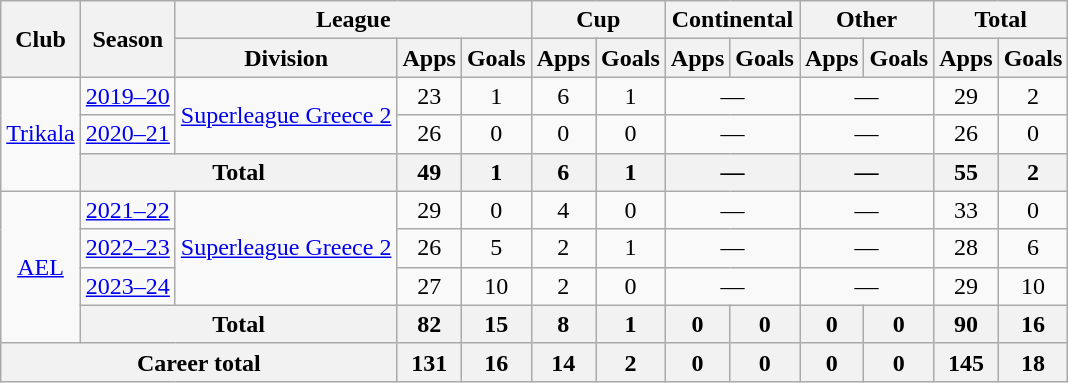<table class="wikitable" style="text-align:center">
<tr>
<th rowspan=2>Club</th>
<th rowspan=2>Season</th>
<th colspan=3>League</th>
<th colspan=2>Cup</th>
<th colspan=2>Continental</th>
<th colspan=2>Other</th>
<th colspan=2>Total</th>
</tr>
<tr>
<th>Division</th>
<th>Apps</th>
<th>Goals</th>
<th>Apps</th>
<th>Goals</th>
<th>Apps</th>
<th>Goals</th>
<th>Apps</th>
<th>Goals</th>
<th>Apps</th>
<th>Goals</th>
</tr>
<tr>
<td rowspan="3"><a href='#'>Trikala</a></td>
<td><a href='#'>2019–20</a></td>
<td rowspan="2"><a href='#'>Superleague Greece 2</a></td>
<td>23</td>
<td>1</td>
<td>6</td>
<td>1</td>
<td colspan="2">—</td>
<td colspan="2">—</td>
<td>29</td>
<td>2</td>
</tr>
<tr>
<td><a href='#'>2020–21</a></td>
<td>26</td>
<td>0</td>
<td>0</td>
<td>0</td>
<td colspan="2">—</td>
<td colspan="2">—</td>
<td>26</td>
<td>0</td>
</tr>
<tr>
<th colspan="2">Total</th>
<th>49</th>
<th>1</th>
<th>6</th>
<th>1</th>
<th colspan="2">—</th>
<th colspan="2">—</th>
<th>55</th>
<th>2</th>
</tr>
<tr>
<td rowspan="4"><a href='#'>AEL</a></td>
<td><a href='#'>2021–22</a></td>
<td rowspan="3"><a href='#'>Superleague Greece 2</a></td>
<td>29</td>
<td>0</td>
<td>4</td>
<td>0</td>
<td colspan="2">—</td>
<td colspan="2">—</td>
<td>33</td>
<td>0</td>
</tr>
<tr>
<td><a href='#'>2022–23</a></td>
<td>26</td>
<td>5</td>
<td>2</td>
<td>1</td>
<td colspan="2">—</td>
<td colspan="2">—</td>
<td>28</td>
<td>6</td>
</tr>
<tr>
<td><a href='#'>2023–24</a></td>
<td>27</td>
<td>10</td>
<td>2</td>
<td>0</td>
<td colspan="2">—</td>
<td colspan="2">—</td>
<td>29</td>
<td>10</td>
</tr>
<tr>
<th colspan="2">Total</th>
<th>82</th>
<th>15</th>
<th>8</th>
<th>1</th>
<th>0</th>
<th>0</th>
<th>0</th>
<th>0</th>
<th>90</th>
<th>16</th>
</tr>
<tr>
<th colspan="3">Career total</th>
<th>131</th>
<th>16</th>
<th>14</th>
<th>2</th>
<th>0</th>
<th>0</th>
<th>0</th>
<th>0</th>
<th>145</th>
<th>18</th>
</tr>
</table>
